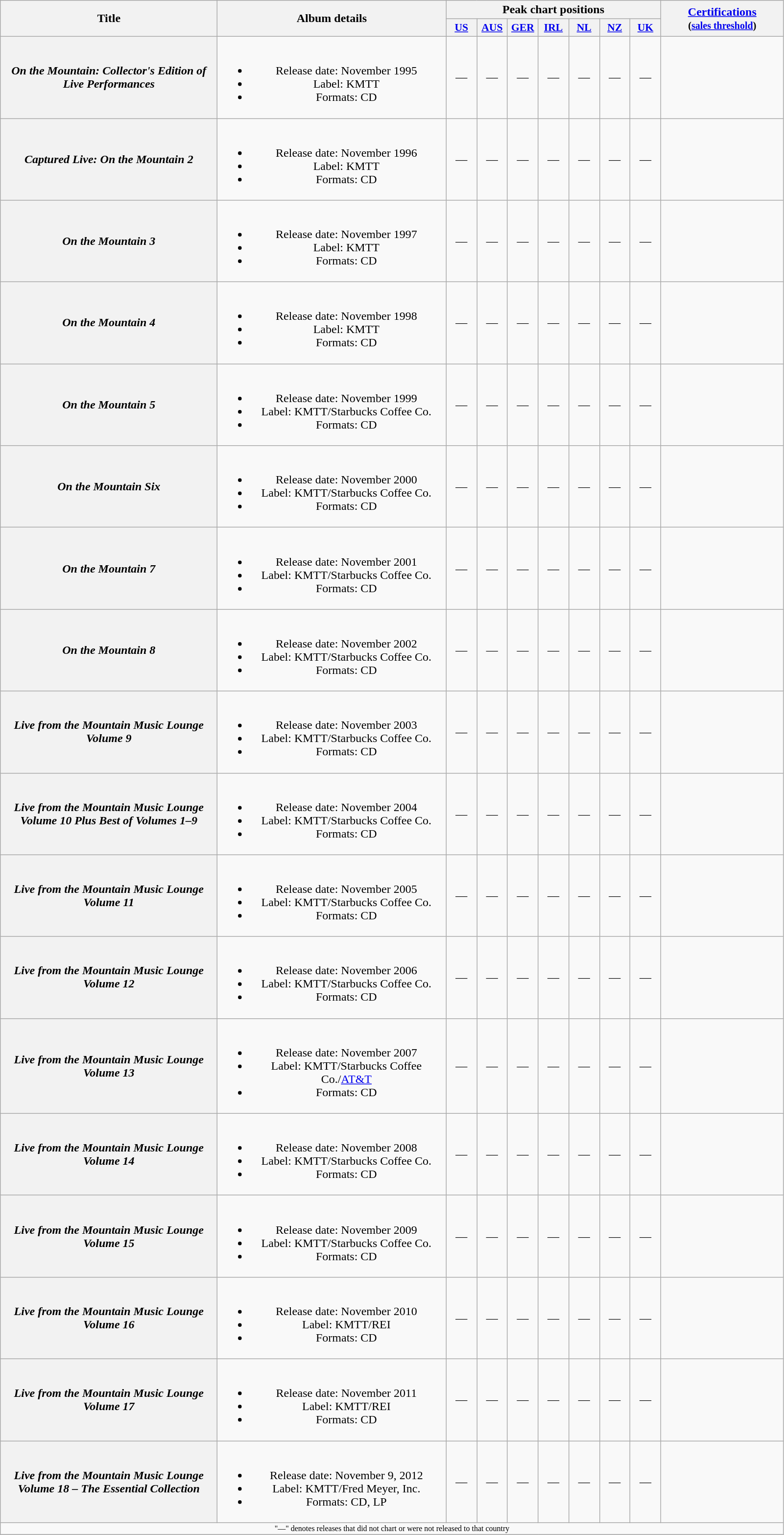<table class="wikitable plainrowheaders" style="text-align:center;">
<tr>
<th rowspan="2" style="width:18em;">Title</th>
<th rowspan="2" style="width:19em;">Album details</th>
<th colspan="7">Peak chart positions</th>
<th rowspan="2" style="width:10em;"><a href='#'>Certifications</a><br><small>(<a href='#'>sales threshold</a>)</small></th>
</tr>
<tr style="font-size:90%;">
<th width="35"><a href='#'>US</a><br></th>
<th width="35"><a href='#'>AUS</a><br></th>
<th width="35"><a href='#'>GER</a><br></th>
<th width="35"><a href='#'>IRL</a><br></th>
<th width="35"><a href='#'>NL</a><br></th>
<th width="35"><a href='#'>NZ</a><br></th>
<th width="35"><a href='#'>UK</a><br></th>
</tr>
<tr>
<th scope="row"><em>On the Mountain: Collector's Edition of Live Performances</em></th>
<td><br><ul><li>Release date: November 1995</li><li>Label: KMTT</li><li>Formats: CD</li></ul></td>
<td>—</td>
<td>—</td>
<td>—</td>
<td>—</td>
<td>—</td>
<td>—</td>
<td>—</td>
<td align="left"></td>
</tr>
<tr>
<th scope="row"><em>Captured Live: On the Mountain 2</em></th>
<td><br><ul><li>Release date: November 1996</li><li>Label: KMTT</li><li>Formats: CD</li></ul></td>
<td>—</td>
<td>—</td>
<td>—</td>
<td>—</td>
<td>—</td>
<td>—</td>
<td>—</td>
<td align="left"></td>
</tr>
<tr>
<th scope="row"><em>On the Mountain 3</em></th>
<td><br><ul><li>Release date: November 1997</li><li>Label: KMTT</li><li>Formats: CD</li></ul></td>
<td>—</td>
<td>—</td>
<td>—</td>
<td>—</td>
<td>—</td>
<td>—</td>
<td>—</td>
<td align="left"></td>
</tr>
<tr>
<th scope="row"><em>On the Mountain 4</em></th>
<td><br><ul><li>Release date: November 1998</li><li>Label: KMTT</li><li>Formats: CD</li></ul></td>
<td>—</td>
<td>—</td>
<td>—</td>
<td>—</td>
<td>—</td>
<td>—</td>
<td>—</td>
<td align="left"></td>
</tr>
<tr>
<th scope="row"><em>On the Mountain 5</em></th>
<td><br><ul><li>Release date: November 1999</li><li>Label: KMTT/Starbucks Coffee Co.</li><li>Formats: CD</li></ul></td>
<td>—</td>
<td>—</td>
<td>—</td>
<td>—</td>
<td>—</td>
<td>—</td>
<td>—</td>
<td align="left"></td>
</tr>
<tr>
<th scope="row"><em>On the Mountain Six</em></th>
<td><br><ul><li>Release date: November 2000</li><li>Label: KMTT/Starbucks Coffee Co.</li><li>Formats: CD</li></ul></td>
<td>—</td>
<td>—</td>
<td>—</td>
<td>—</td>
<td>—</td>
<td>—</td>
<td>—</td>
<td align="left"></td>
</tr>
<tr>
<th scope="row"><em>On the Mountain 7</em></th>
<td><br><ul><li>Release date: November 2001</li><li>Label: KMTT/Starbucks Coffee Co.</li><li>Formats: CD</li></ul></td>
<td>—</td>
<td>—</td>
<td>—</td>
<td>—</td>
<td>—</td>
<td>—</td>
<td>—</td>
<td align="left"></td>
</tr>
<tr>
<th scope="row"><em>On the Mountain 8</em></th>
<td><br><ul><li>Release date: November 2002</li><li>Label: KMTT/Starbucks Coffee Co.</li><li>Formats: CD</li></ul></td>
<td>—</td>
<td>—</td>
<td>—</td>
<td>—</td>
<td>—</td>
<td>—</td>
<td>—</td>
<td align="left"></td>
</tr>
<tr>
<th scope="row"><em>Live from the Mountain Music Lounge Volume 9</em></th>
<td><br><ul><li>Release date: November 2003</li><li>Label: KMTT/Starbucks Coffee Co.</li><li>Formats: CD</li></ul></td>
<td>—</td>
<td>—</td>
<td>—</td>
<td>—</td>
<td>—</td>
<td>—</td>
<td>—</td>
<td align="left"></td>
</tr>
<tr>
<th scope="row"><em>Live from the Mountain Music Lounge Volume 10 Plus Best of Volumes 1–9</em></th>
<td><br><ul><li>Release date: November 2004</li><li>Label: KMTT/Starbucks Coffee Co.</li><li>Formats: CD</li></ul></td>
<td>—</td>
<td>—</td>
<td>—</td>
<td>—</td>
<td>—</td>
<td>—</td>
<td>—</td>
<td align="left"></td>
</tr>
<tr>
<th scope="row"><em>Live from the Mountain Music Lounge Volume 11</em></th>
<td><br><ul><li>Release date: November 2005</li><li>Label: KMTT/Starbucks Coffee Co.</li><li>Formats: CD</li></ul></td>
<td>—</td>
<td>—</td>
<td>—</td>
<td>—</td>
<td>—</td>
<td>—</td>
<td>—</td>
<td align="left"></td>
</tr>
<tr>
<th scope="row"><em>Live from the Mountain Music Lounge Volume 12</em></th>
<td><br><ul><li>Release date: November 2006</li><li>Label: KMTT/Starbucks Coffee Co.</li><li>Formats: CD</li></ul></td>
<td>—</td>
<td>—</td>
<td>—</td>
<td>—</td>
<td>—</td>
<td>—</td>
<td>—</td>
<td align="left"></td>
</tr>
<tr>
<th scope="row"><em>Live from the Mountain Music Lounge Volume 13</em></th>
<td><br><ul><li>Release date: November 2007</li><li>Label: KMTT/Starbucks Coffee Co./<a href='#'>AT&T</a></li><li>Formats: CD</li></ul></td>
<td>—</td>
<td>—</td>
<td>—</td>
<td>—</td>
<td>—</td>
<td>—</td>
<td>—</td>
<td align="left"></td>
</tr>
<tr>
<th scope="row"><em>Live from the Mountain Music Lounge Volume 14</em></th>
<td><br><ul><li>Release date: November 2008</li><li>Label: KMTT/Starbucks Coffee Co.</li><li>Formats: CD</li></ul></td>
<td>—</td>
<td>—</td>
<td>—</td>
<td>—</td>
<td>—</td>
<td>—</td>
<td>—</td>
<td align="left"></td>
</tr>
<tr>
<th scope="row"><em>Live from the Mountain Music Lounge Volume 15</em></th>
<td><br><ul><li>Release date: November 2009</li><li>Label: KMTT/Starbucks Coffee Co.</li><li>Formats: CD</li></ul></td>
<td>—</td>
<td>—</td>
<td>—</td>
<td>—</td>
<td>—</td>
<td>—</td>
<td>—</td>
<td align="left"></td>
</tr>
<tr>
<th scope="row"><em>Live from the Mountain Music Lounge Volume 16</em></th>
<td><br><ul><li>Release date: November 2010</li><li>Label: KMTT/REI</li><li>Formats: CD</li></ul></td>
<td>—</td>
<td>—</td>
<td>—</td>
<td>—</td>
<td>—</td>
<td>—</td>
<td>—</td>
<td align="left"></td>
</tr>
<tr>
<th scope="row"><em>Live from the Mountain Music Lounge Volume 17</em></th>
<td><br><ul><li>Release date: November 2011</li><li>Label: KMTT/REI</li><li>Formats: CD</li></ul></td>
<td>—</td>
<td>—</td>
<td>—</td>
<td>—</td>
<td>—</td>
<td>—</td>
<td>—</td>
<td align="left"></td>
</tr>
<tr>
<th scope="row"><em>Live from the Mountain Music Lounge Volume 18 – The Essential Collection</em></th>
<td><br><ul><li>Release date: November 9, 2012</li><li>Label: KMTT/Fred Meyer, Inc.</li><li>Formats: CD, LP</li></ul></td>
<td>—</td>
<td>—</td>
<td>—</td>
<td>—</td>
<td>—</td>
<td>—</td>
<td>—</td>
<td align="left"></td>
</tr>
<tr>
<td colspan="10" style="font-size:8pt">"—" denotes releases that did not chart or were not released to that country</td>
</tr>
<tr>
</tr>
</table>
